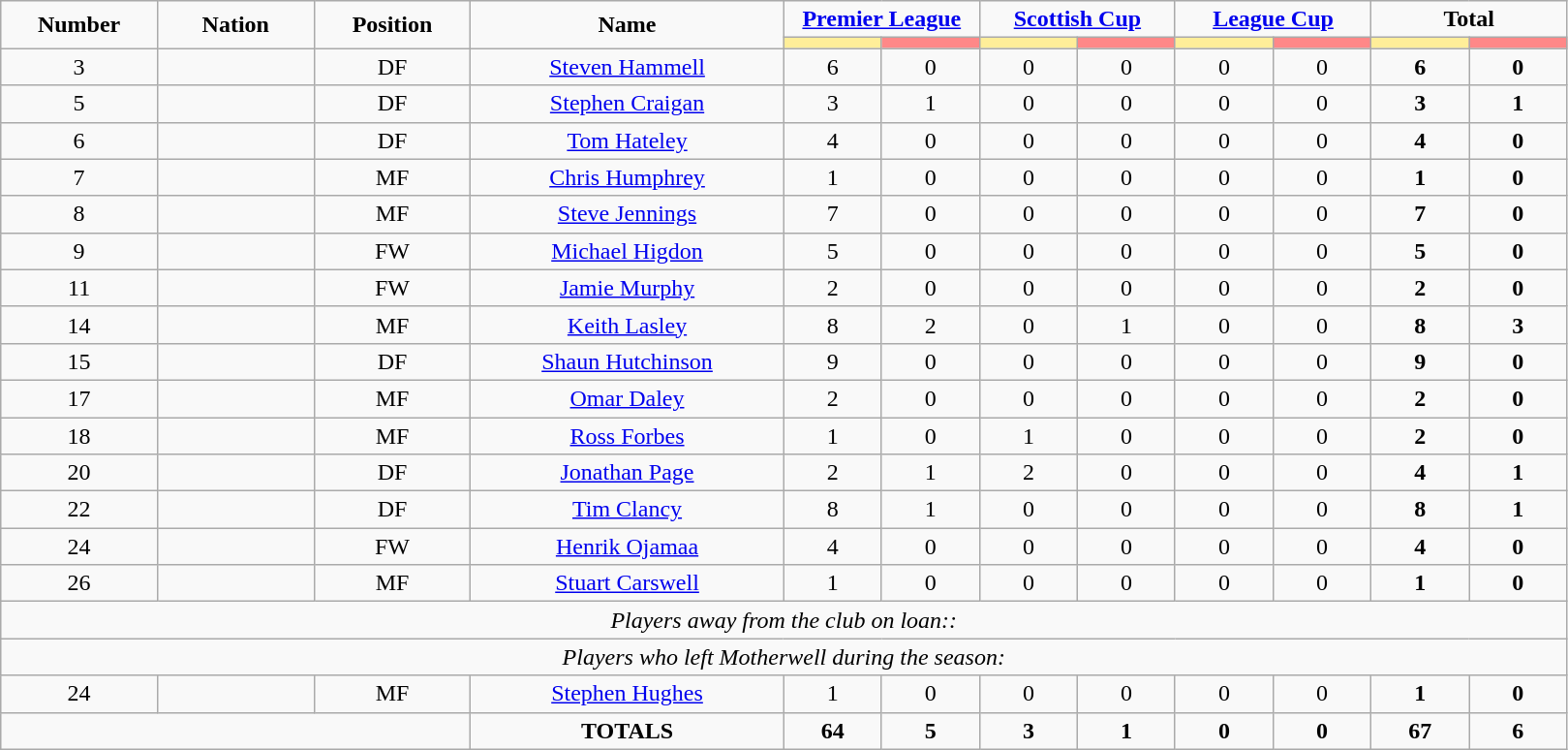<table class="wikitable" style="font-size: 100%; text-align: center;">
<tr>
<td rowspan="2" width="10%" align="center"><strong>Number</strong></td>
<td rowspan="2" width="10%" align="center"><strong>Nation</strong></td>
<td rowspan="2" width="10%" align="center"><strong>Position</strong></td>
<td rowspan="2" width="20%" align="center"><strong>Name</strong></td>
<td colspan="2" align="center"><strong><a href='#'>Premier League</a></strong></td>
<td colspan="2" align="center"><strong><a href='#'>Scottish Cup</a></strong></td>
<td colspan="2" align="center"><strong><a href='#'>League Cup</a></strong></td>
<td colspan="2" align="center"><strong>Total </strong></td>
</tr>
<tr>
<th width=60 style="background: #FFEE99"></th>
<th width=60 style="background: #FF8888"></th>
<th width=60 style="background: #FFEE99"></th>
<th width=60 style="background: #FF8888"></th>
<th width=60 style="background: #FFEE99"></th>
<th width=60 style="background: #FF8888"></th>
<th width=60 style="background: #FFEE99"></th>
<th width=60 style="background: #FF8888"></th>
</tr>
<tr>
<td>3</td>
<td></td>
<td>DF</td>
<td><a href='#'>Steven Hammell</a></td>
<td>6</td>
<td>0</td>
<td>0</td>
<td>0</td>
<td>0</td>
<td>0</td>
<td><strong>6</strong></td>
<td><strong>0</strong></td>
</tr>
<tr>
<td>5</td>
<td></td>
<td>DF</td>
<td><a href='#'>Stephen Craigan</a></td>
<td>3</td>
<td>1</td>
<td>0</td>
<td>0</td>
<td>0</td>
<td>0</td>
<td><strong>3</strong></td>
<td><strong>1</strong></td>
</tr>
<tr>
<td>6</td>
<td></td>
<td>DF</td>
<td><a href='#'>Tom Hateley</a></td>
<td>4</td>
<td>0</td>
<td>0</td>
<td>0</td>
<td>0</td>
<td>0</td>
<td><strong>4</strong></td>
<td><strong>0</strong></td>
</tr>
<tr>
<td>7</td>
<td></td>
<td>MF</td>
<td><a href='#'>Chris Humphrey</a></td>
<td>1</td>
<td>0</td>
<td>0</td>
<td>0</td>
<td>0</td>
<td>0</td>
<td><strong>1</strong></td>
<td><strong>0</strong></td>
</tr>
<tr>
<td>8</td>
<td></td>
<td>MF</td>
<td><a href='#'>Steve Jennings</a></td>
<td>7</td>
<td>0</td>
<td>0</td>
<td>0</td>
<td>0</td>
<td>0</td>
<td><strong>7</strong></td>
<td><strong>0</strong></td>
</tr>
<tr>
<td>9</td>
<td></td>
<td>FW</td>
<td><a href='#'>Michael Higdon</a></td>
<td>5</td>
<td>0</td>
<td>0</td>
<td>0</td>
<td>0</td>
<td>0</td>
<td><strong>5</strong></td>
<td><strong>0</strong></td>
</tr>
<tr>
<td>11</td>
<td></td>
<td>FW</td>
<td><a href='#'>Jamie Murphy</a></td>
<td>2</td>
<td>0</td>
<td>0</td>
<td>0</td>
<td>0</td>
<td>0</td>
<td><strong>2</strong></td>
<td><strong>0</strong></td>
</tr>
<tr>
<td>14</td>
<td></td>
<td>MF</td>
<td><a href='#'>Keith Lasley</a></td>
<td>8</td>
<td>2</td>
<td>0</td>
<td>1</td>
<td>0</td>
<td>0</td>
<td><strong>8</strong></td>
<td><strong>3</strong></td>
</tr>
<tr>
<td>15</td>
<td></td>
<td>DF</td>
<td><a href='#'>Shaun Hutchinson</a></td>
<td>9</td>
<td>0</td>
<td>0</td>
<td>0</td>
<td>0</td>
<td>0</td>
<td><strong>9</strong></td>
<td><strong>0</strong></td>
</tr>
<tr>
<td>17</td>
<td></td>
<td>MF</td>
<td><a href='#'>Omar Daley</a></td>
<td>2</td>
<td>0</td>
<td>0</td>
<td>0</td>
<td>0</td>
<td>0</td>
<td><strong>2</strong></td>
<td><strong>0</strong></td>
</tr>
<tr>
<td>18</td>
<td></td>
<td>MF</td>
<td><a href='#'>Ross Forbes</a></td>
<td>1</td>
<td>0</td>
<td>1</td>
<td>0</td>
<td>0</td>
<td>0</td>
<td><strong>2</strong></td>
<td><strong>0</strong></td>
</tr>
<tr>
<td>20</td>
<td></td>
<td>DF</td>
<td><a href='#'>Jonathan Page</a></td>
<td>2</td>
<td>1</td>
<td>2</td>
<td>0</td>
<td>0</td>
<td>0</td>
<td><strong>4</strong></td>
<td><strong>1</strong></td>
</tr>
<tr>
<td>22</td>
<td></td>
<td>DF</td>
<td><a href='#'>Tim Clancy</a></td>
<td>8</td>
<td>1</td>
<td>0</td>
<td>0</td>
<td>0</td>
<td>0</td>
<td><strong>8</strong></td>
<td><strong>1</strong></td>
</tr>
<tr>
<td>24</td>
<td></td>
<td>FW</td>
<td><a href='#'>Henrik Ojamaa</a></td>
<td>4</td>
<td>0</td>
<td>0</td>
<td>0</td>
<td>0</td>
<td>0</td>
<td><strong>4</strong></td>
<td><strong>0</strong></td>
</tr>
<tr>
<td>26</td>
<td></td>
<td>MF</td>
<td><a href='#'>Stuart Carswell</a></td>
<td>1</td>
<td>0</td>
<td>0</td>
<td>0</td>
<td>0</td>
<td>0</td>
<td><strong>1</strong></td>
<td><strong>0</strong></td>
</tr>
<tr>
<td colspan="14"><em>Players away from the club on loan::</em></td>
</tr>
<tr>
<td colspan="14"><em>Players who left Motherwell during the season:</em></td>
</tr>
<tr>
<td>24</td>
<td></td>
<td>MF</td>
<td><a href='#'>Stephen Hughes</a></td>
<td>1</td>
<td>0</td>
<td>0</td>
<td>0</td>
<td>0</td>
<td>0</td>
<td><strong>1</strong></td>
<td><strong>0</strong></td>
</tr>
<tr>
<td colspan="3"></td>
<td><strong>TOTALS</strong></td>
<td><strong>64</strong></td>
<td><strong>5</strong></td>
<td><strong>3</strong></td>
<td><strong>1</strong></td>
<td><strong>0</strong></td>
<td><strong>0</strong></td>
<td><strong>67</strong></td>
<td><strong>6</strong></td>
</tr>
</table>
